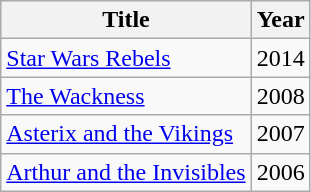<table class="wikitable sortable">
<tr>
<th>Title</th>
<th>Year</th>
</tr>
<tr>
<td><a href='#'>Star Wars Rebels</a></td>
<td>2014</td>
</tr>
<tr>
<td><a href='#'>The Wackness</a></td>
<td>2008</td>
</tr>
<tr>
<td><a href='#'>Asterix and the Vikings</a></td>
<td>2007</td>
</tr>
<tr>
<td><a href='#'>Arthur and the Invisibles</a></td>
<td>2006</td>
</tr>
</table>
